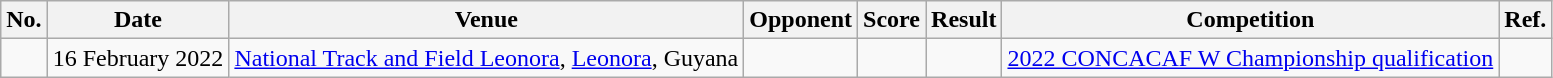<table class="wikitable">
<tr>
<th>No.</th>
<th>Date</th>
<th>Venue</th>
<th>Opponent</th>
<th>Score</th>
<th>Result</th>
<th>Competition</th>
<th>Ref.</th>
</tr>
<tr>
<td></td>
<td>16 February 2022</td>
<td><a href='#'>National Track and Field Leonora</a>, <a href='#'>Leonora</a>, Guyana</td>
<td></td>
<td></td>
<td></td>
<td><a href='#'>2022 CONCACAF W Championship qualification</a></td>
<td></td>
</tr>
</table>
